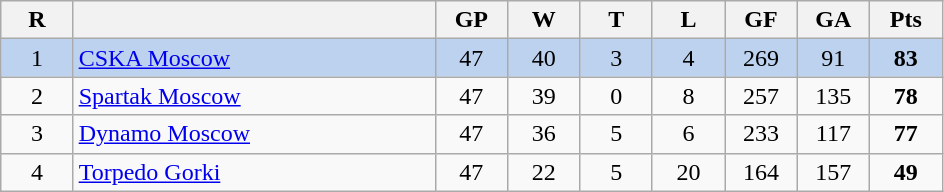<table class="wikitable sortable">
<tr>
<th bgcolor="#DDDDFF" width="5%">R</th>
<th bgcolor="#DDDDFF" width="25%"></th>
<th bgcolor="#DDDDFF" width="5%">GP</th>
<th bgcolor="#DDDDFF" width="5%">W</th>
<th bgcolor="#DDDDFF" width="5%">T</th>
<th bgcolor="#DDDDFF" width="5%">L</th>
<th bgcolor="#DDDDFF" width="5%">GF</th>
<th bgcolor="#DDDDFF" width="5%">GA</th>
<th bgcolor="#DDDDFF" width="5%">Pts</th>
</tr>
<tr bgcolor="#BCD2EE" align="center">
<td>1</td>
<td align="left"><a href='#'>CSKA Moscow</a></td>
<td>47</td>
<td>40</td>
<td>3</td>
<td>4</td>
<td>269</td>
<td>91</td>
<td><strong>83</strong></td>
</tr>
<tr align="center">
<td>2</td>
<td align="left"><a href='#'>Spartak Moscow</a></td>
<td>47</td>
<td>39</td>
<td>0</td>
<td>8</td>
<td>257</td>
<td>135</td>
<td><strong>78</strong></td>
</tr>
<tr align="center">
<td>3</td>
<td align="left"><a href='#'>Dynamo Moscow</a></td>
<td>47</td>
<td>36</td>
<td>5</td>
<td>6</td>
<td>233</td>
<td>117</td>
<td><strong>77</strong></td>
</tr>
<tr align="center">
<td>4</td>
<td align="left"><a href='#'>Torpedo Gorki</a></td>
<td>47</td>
<td>22</td>
<td>5</td>
<td>20</td>
<td>164</td>
<td>157</td>
<td><strong>49</strong></td>
</tr>
</table>
